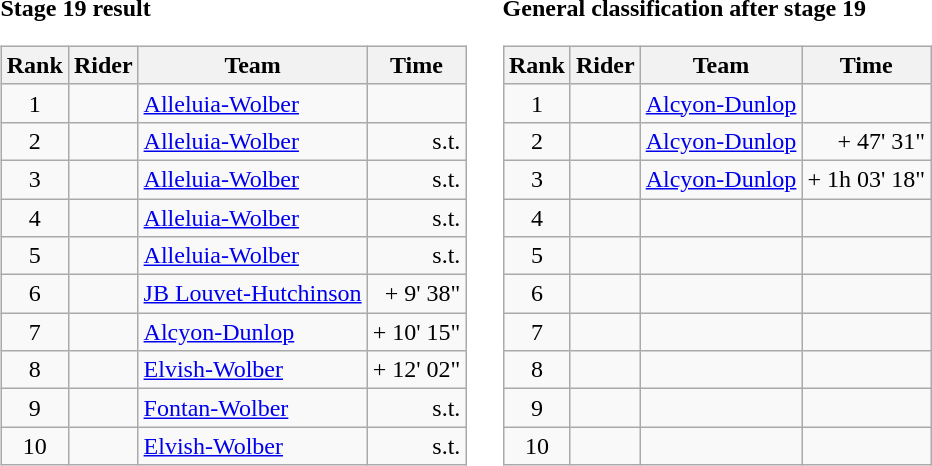<table>
<tr>
<td><strong>Stage 19 result</strong><br><table class="wikitable">
<tr>
<th scope="col">Rank</th>
<th scope="col">Rider</th>
<th scope="col">Team</th>
<th scope="col">Time</th>
</tr>
<tr>
<td style="text-align:center;">1</td>
<td></td>
<td><a href='#'>Alleluia-Wolber</a></td>
<td style="text-align:right;"></td>
</tr>
<tr>
<td style="text-align:center;">2</td>
<td></td>
<td><a href='#'>Alleluia-Wolber</a></td>
<td style="text-align:right;">s.t.</td>
</tr>
<tr>
<td style="text-align:center;">3</td>
<td></td>
<td><a href='#'>Alleluia-Wolber</a></td>
<td style="text-align:right;">s.t.</td>
</tr>
<tr>
<td style="text-align:center;">4</td>
<td></td>
<td><a href='#'>Alleluia-Wolber</a></td>
<td style="text-align:right;">s.t.</td>
</tr>
<tr>
<td style="text-align:center;">5</td>
<td></td>
<td><a href='#'>Alleluia-Wolber</a></td>
<td style="text-align:right;">s.t.</td>
</tr>
<tr>
<td style="text-align:center;">6</td>
<td></td>
<td><a href='#'>JB Louvet-Hutchinson</a></td>
<td style="text-align:right;">+ 9' 38"</td>
</tr>
<tr>
<td style="text-align:center;">7</td>
<td></td>
<td><a href='#'>Alcyon-Dunlop</a></td>
<td style="text-align:right;">+ 10' 15"</td>
</tr>
<tr>
<td style="text-align:center;">8</td>
<td></td>
<td><a href='#'>Elvish-Wolber</a></td>
<td style="text-align:right;">+ 12' 02"</td>
</tr>
<tr>
<td style="text-align:center;">9</td>
<td></td>
<td><a href='#'>Fontan-Wolber</a></td>
<td style="text-align:right;">s.t.</td>
</tr>
<tr>
<td style="text-align:center;">10</td>
<td></td>
<td><a href='#'>Elvish-Wolber</a></td>
<td style="text-align:right;">s.t.</td>
</tr>
</table>
</td>
<td></td>
<td><strong>General classification after stage 19</strong><br><table class="wikitable">
<tr>
<th scope="col">Rank</th>
<th scope="col">Rider</th>
<th scope="col">Team</th>
<th scope="col">Time</th>
</tr>
<tr>
<td style="text-align:center;">1</td>
<td></td>
<td><a href='#'>Alcyon-Dunlop</a></td>
<td style="text-align:right;"></td>
</tr>
<tr>
<td style="text-align:center;">2</td>
<td></td>
<td><a href='#'>Alcyon-Dunlop</a></td>
<td style="text-align:right;">+ 47' 31"</td>
</tr>
<tr>
<td style="text-align:center;">3</td>
<td></td>
<td><a href='#'>Alcyon-Dunlop</a></td>
<td style="text-align:right;">+ 1h 03' 18"</td>
</tr>
<tr>
<td style="text-align:center;">4</td>
<td></td>
<td></td>
<td></td>
</tr>
<tr>
<td style="text-align:center;">5</td>
<td></td>
<td></td>
<td></td>
</tr>
<tr>
<td style="text-align:center;">6</td>
<td></td>
<td></td>
<td></td>
</tr>
<tr>
<td style="text-align:center;">7</td>
<td></td>
<td></td>
<td></td>
</tr>
<tr>
<td style="text-align:center;">8</td>
<td></td>
<td></td>
<td></td>
</tr>
<tr>
<td style="text-align:center;">9</td>
<td></td>
<td></td>
<td></td>
</tr>
<tr>
<td style="text-align:center;">10</td>
<td></td>
<td></td>
<td></td>
</tr>
</table>
</td>
</tr>
</table>
